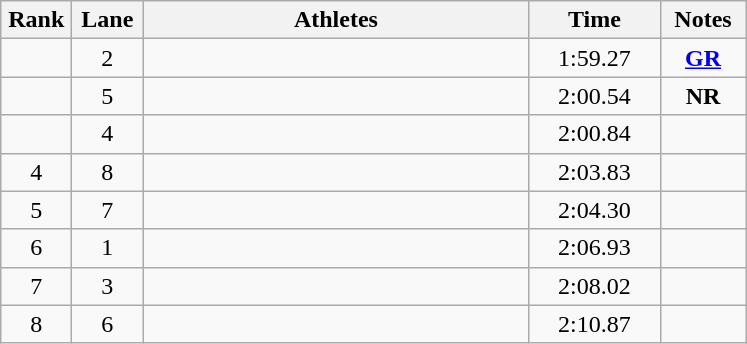<table class="wikitable sortable" style="text-align:center;">
<tr>
<th width=40>Rank</th>
<th width=40>Lane</th>
<th width=250>Athletes</th>
<th width=80>Time</th>
<th width=50>Notes</th>
</tr>
<tr>
<td></td>
<td>2</td>
<td align=left></td>
<td>1:59.27</td>
<td><strong><a href='#'>GR</a></strong></td>
</tr>
<tr>
<td></td>
<td>5</td>
<td align=left></td>
<td>2:00.54</td>
<td><strong>NR</strong></td>
</tr>
<tr>
<td></td>
<td>4</td>
<td align=left></td>
<td>2:00.84</td>
<td></td>
</tr>
<tr>
<td>4</td>
<td>8</td>
<td align=left></td>
<td>2:03.83</td>
<td></td>
</tr>
<tr>
<td>5</td>
<td>7</td>
<td align=left></td>
<td>2:04.30</td>
<td></td>
</tr>
<tr>
<td>6</td>
<td>1</td>
<td align=left></td>
<td>2:06.93</td>
<td></td>
</tr>
<tr>
<td>7</td>
<td>3</td>
<td align=left></td>
<td>2:08.02</td>
<td></td>
</tr>
<tr>
<td>8</td>
<td>6</td>
<td align=left></td>
<td>2:10.87</td>
<td></td>
</tr>
</table>
